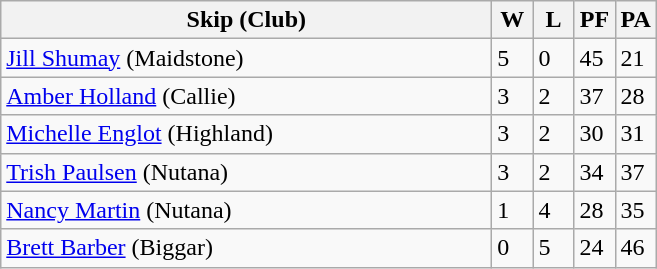<table class="wikitable">
<tr>
<th bgcolor="#efefef" width="320">Skip (Club)</th>
<th bgcolor="#efefef" width="20">W</th>
<th bgcolor="#efefef" width="20">L</th>
<th bgcolor="#efefef" width="20">PF</th>
<th bgcolor="#efefef" width="20">PA</th>
</tr>
<tr>
<td><a href='#'>Jill Shumay</a> (Maidstone)</td>
<td>5</td>
<td>0</td>
<td>45</td>
<td>21</td>
</tr>
<tr>
<td><a href='#'>Amber Holland</a> (Callie)</td>
<td>3</td>
<td>2</td>
<td>37</td>
<td>28</td>
</tr>
<tr>
<td><a href='#'>Michelle Englot</a> (Highland)</td>
<td>3</td>
<td>2</td>
<td>30</td>
<td>31</td>
</tr>
<tr>
<td><a href='#'>Trish Paulsen</a> (Nutana)</td>
<td>3</td>
<td>2</td>
<td>34</td>
<td>37</td>
</tr>
<tr>
<td><a href='#'>Nancy Martin</a> (Nutana)</td>
<td>1</td>
<td>4</td>
<td>28</td>
<td>35</td>
</tr>
<tr>
<td><a href='#'>Brett Barber</a> (Biggar)</td>
<td>0</td>
<td>5</td>
<td>24</td>
<td>46</td>
</tr>
</table>
